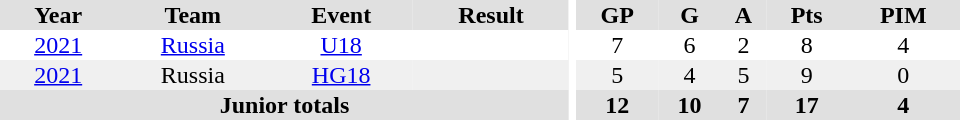<table border="0" cellpadding="1" cellspacing="0" ID="Table3" style="text-align:center; width:40em">
<tr bgcolor="#e0e0e0">
<th>Year</th>
<th>Team</th>
<th>Event</th>
<th>Result</th>
<th rowspan="99" bgcolor="#ffffff"></th>
<th>GP</th>
<th>G</th>
<th>A</th>
<th>Pts</th>
<th>PIM</th>
</tr>
<tr>
<td><a href='#'>2021</a></td>
<td><a href='#'>Russia</a></td>
<td><a href='#'>U18</a></td>
<td></td>
<td>7</td>
<td>6</td>
<td>2</td>
<td>8</td>
<td>4</td>
</tr>
<tr bgcolor="#f0f0f0">
<td><a href='#'>2021</a></td>
<td>Russia</td>
<td><a href='#'>HG18</a></td>
<td></td>
<td>5</td>
<td>4</td>
<td>5</td>
<td>9</td>
<td>0</td>
</tr>
<tr bgcolor="#e0e0e0">
<th colspan="4">Junior totals</th>
<th>12</th>
<th>10</th>
<th>7</th>
<th>17</th>
<th>4</th>
</tr>
</table>
